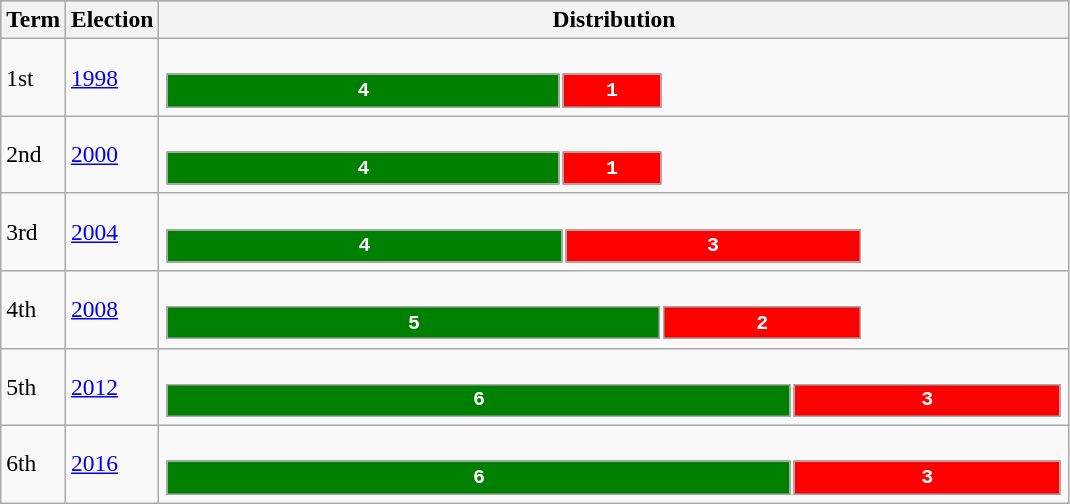<table class="wikitable" style="font-size:98%; align="right">
<tr bgcolor="#CCCCCC">
<th>Term</th>
<th>Election</th>
<th>Distribution</th>
</tr>
<tr>
<td>1st</td>
<td><a href='#'>1998</a></td>
<td><br><table style="width:25em; font-size:85%; text-align:center; font-family:Courier New;">
<tr style="font-weight:bold">
<td style="background:Green; width:80.00%; color:white;">4</td>
<td style="background:Red; width:20.00%; color:white;">1</td>
</tr>
</table>
</td>
</tr>
<tr>
<td>2nd</td>
<td><a href='#'>2000</a></td>
<td><br><table style="width:25em; font-size:85%; text-align:center; font-family:Courier New;">
<tr style="font-weight:bold">
<td style="background:Green; width:80.00%; color:white;">4</td>
<td style="background:Red; width:20.00%; color:white;">1</td>
</tr>
</table>
</td>
</tr>
<tr>
<td>3rd</td>
<td><a href='#'>2004</a></td>
<td><br><table style="width:35em; font-size:85%; text-align:center; font-family:Courier New;">
<tr style="font-weight:bold">
<td style="background:Green; width:57.14%; color:white;">4</td>
<td style="background:Red; width:42.86%; color:white;">3</td>
</tr>
</table>
</td>
</tr>
<tr>
<td>4th</td>
<td><a href='#'>2008</a></td>
<td><br><table style="width:35em; font-size:85%; text-align:center; font-family:Courier New;">
<tr style="font-weight:bold">
<td style="background:Green; width:71.43%; color:white;">5</td>
<td style="background:Red; width:28.57%; color:white;">2</td>
</tr>
</table>
</td>
</tr>
<tr>
<td>5th</td>
<td><a href='#'>2012</a></td>
<td><br><table style="width:45em; font-size:85%; text-align:center; font-family:Courier New;">
<tr style="font-weight:bold">
<td style="background:Green; width:66.67%; color:white;">6</td>
<td style="background:Red; width:28.57%; color:white;">3</td>
</tr>
</table>
</td>
</tr>
<tr>
<td>6th</td>
<td><a href='#'>2016</a></td>
<td><br><table style="width:45em; font-size:85%; text-align:center; font-family:Courier New;">
<tr style="font-weight:bold">
<td style="background:Green; width:66.67%; color:white;">6</td>
<td style="background:Red; width:28.57%; color:white;">3</td>
</tr>
</table>
</td>
</tr>
</table>
